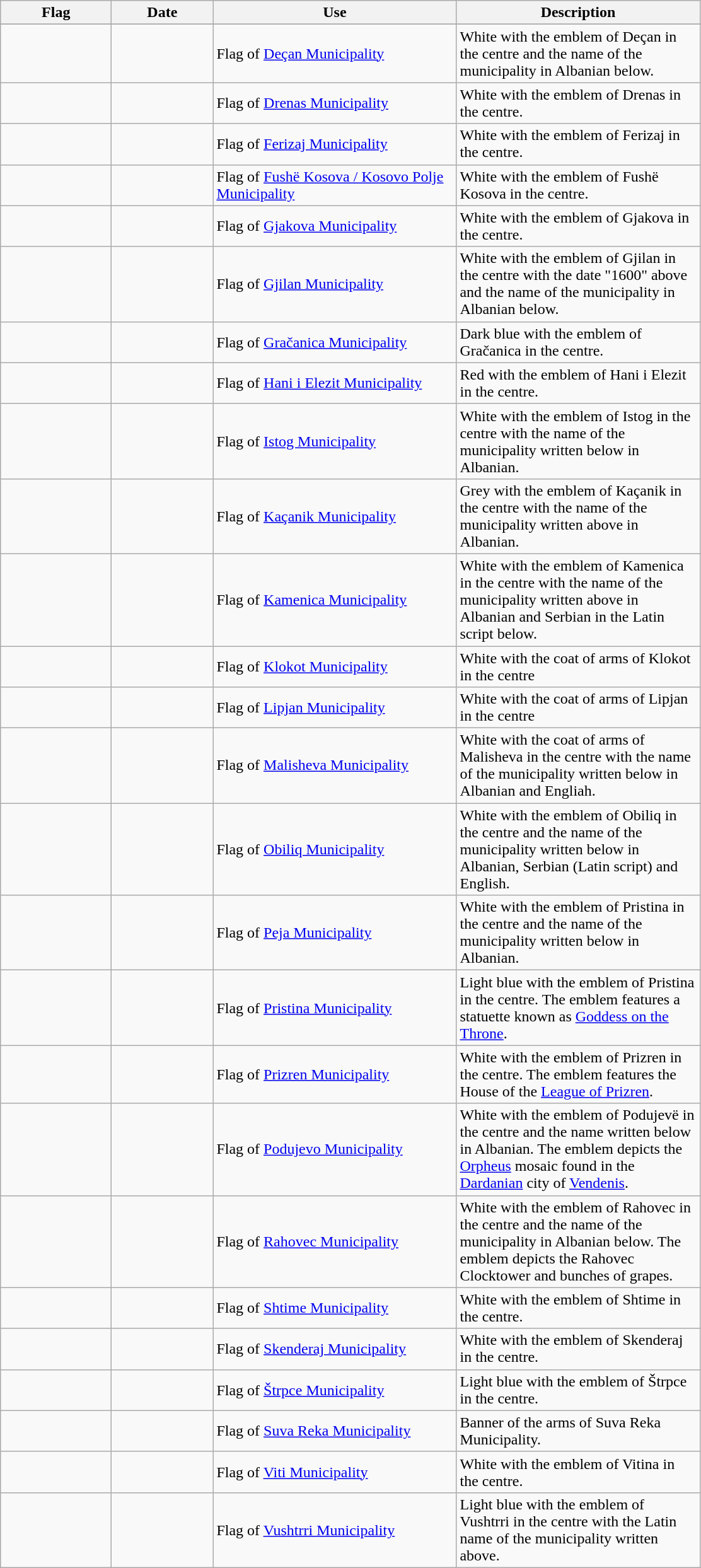<table class="wikitable">
<tr>
<th width="110">Flag</th>
<th width="100">Date</th>
<th width="250">Use</th>
<th width="250">Description</th>
</tr>
<tr>
</tr>
<tr>
<td></td>
<td></td>
<td>Flag of <a href='#'>Deçan Municipality</a></td>
<td>White with the emblem of Deçan in the centre and the name of the municipality in Albanian below.</td>
</tr>
<tr>
<td></td>
<td></td>
<td>Flag of <a href='#'>Drenas Municipality</a></td>
<td>White with the emblem of Drenas in the centre.</td>
</tr>
<tr>
<td></td>
<td></td>
<td>Flag of <a href='#'>Ferizaj Municipality</a></td>
<td>White with the emblem of Ferizaj in the centre.</td>
</tr>
<tr>
<td></td>
<td></td>
<td>Flag of <a href='#'>Fushë Kosova / Kosovo Polje Municipality</a></td>
<td>White with the emblem of Fushë Kosova in the centre.</td>
</tr>
<tr>
<td></td>
<td></td>
<td>Flag of <a href='#'>Gjakova Municipality</a></td>
<td>White with the emblem of Gjakova in the centre.</td>
</tr>
<tr>
<td></td>
<td></td>
<td>Flag of <a href='#'>Gjilan Municipality</a></td>
<td>White with the emblem of Gjilan in the centre with the date "1600" above and the name of the municipality in Albanian below.</td>
</tr>
<tr>
<td></td>
<td></td>
<td>Flag of <a href='#'>Gračanica Municipality</a></td>
<td>Dark blue with the emblem of Gračanica in the centre.</td>
</tr>
<tr>
<td></td>
<td></td>
<td>Flag of <a href='#'>Hani i Elezit Municipality</a></td>
<td>Red with the emblem of Hani i Elezit in the centre.</td>
</tr>
<tr>
<td></td>
<td></td>
<td>Flag of <a href='#'>Istog Municipality</a></td>
<td>White with the emblem of Istog in the centre with the name of the municipality written below in Albanian.</td>
</tr>
<tr>
<td></td>
<td></td>
<td>Flag of <a href='#'>Kaçanik Municipality</a></td>
<td>Grey with the emblem of Kaçanik in the centre with the name of the municipality written above in Albanian.</td>
</tr>
<tr>
<td></td>
<td></td>
<td>Flag of <a href='#'>Kamenica Municipality</a></td>
<td>White with the emblem of Kamenica in the centre with the name of the municipality written above in Albanian and Serbian in the Latin script below.</td>
</tr>
<tr>
<td></td>
<td></td>
<td>Flag of <a href='#'>Klokot Municipality</a></td>
<td>White with the coat of arms of Klokot in the centre</td>
</tr>
<tr>
<td></td>
<td></td>
<td>Flag of <a href='#'>Lipjan Municipality</a></td>
<td>White with the coat of arms of Lipjan in the centre</td>
</tr>
<tr>
<td></td>
<td></td>
<td>Flag of <a href='#'>Malisheva Municipality</a></td>
<td>White with the coat of arms of Malisheva in the centre with the name of the municipality written below in Albanian and Engliah.</td>
</tr>
<tr>
<td></td>
<td></td>
<td>Flag of <a href='#'>Obiliq Municipality</a></td>
<td>White with the emblem of Obiliq in the centre and the name of the municipality written below in Albanian, Serbian (Latin script) and English.</td>
</tr>
<tr>
<td></td>
<td></td>
<td>Flag of <a href='#'>Peja Municipality</a></td>
<td>White with the emblem of Pristina in the centre and the name of the municipality written below in Albanian.</td>
</tr>
<tr>
<td></td>
<td></td>
<td>Flag of <a href='#'>Pristina Municipality</a></td>
<td>Light blue with the emblem of Pristina in the centre. The emblem features a statuette known as <a href='#'>Goddess on the Throne</a>.</td>
</tr>
<tr>
<td></td>
<td></td>
<td>Flag of <a href='#'>Prizren Municipality</a></td>
<td>White with the emblem of Prizren in the centre. The emblem features the House of the <a href='#'>League of Prizren</a>.</td>
</tr>
<tr>
<td></td>
<td></td>
<td>Flag of <a href='#'>Podujevo Municipality</a></td>
<td>White with the emblem of Podujevë in the centre and the name written below in Albanian. The emblem depicts the <a href='#'>Orpheus</a> mosaic found in the <a href='#'>Dardanian</a> city of <a href='#'>Vendenis</a>.</td>
</tr>
<tr>
<td></td>
<td></td>
<td>Flag of <a href='#'>Rahovec Municipality</a></td>
<td>White with the emblem of Rahovec in the centre and the name of the municipality in Albanian below. The emblem depicts the Rahovec Clocktower and bunches of grapes.</td>
</tr>
<tr>
<td></td>
<td></td>
<td>Flag of <a href='#'>Shtime Municipality</a></td>
<td>White with the emblem of Shtime in the centre.</td>
</tr>
<tr>
<td></td>
<td></td>
<td>Flag of <a href='#'>Skenderaj Municipality</a></td>
<td>White with the emblem of Skenderaj in the centre.</td>
</tr>
<tr>
<td></td>
<td></td>
<td>Flag of <a href='#'>Štrpce Municipality</a></td>
<td>Light blue with the emblem of Štrpce in the centre.</td>
</tr>
<tr>
<td></td>
<td></td>
<td>Flag of <a href='#'>Suva Reka Municipality</a></td>
<td>Banner of the arms of Suva Reka Municipality.</td>
</tr>
<tr>
<td></td>
<td></td>
<td>Flag of <a href='#'>Viti Municipality</a></td>
<td>White with the emblem of Vitina in the centre.</td>
</tr>
<tr>
<td></td>
<td></td>
<td>Flag of <a href='#'>Vushtrri Municipality</a></td>
<td>Light blue with the emblem of Vushtrri in the centre with the Latin name of the municipality written above.</td>
</tr>
</table>
